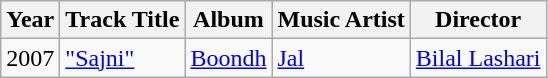<table class="wikitable plainrowheaders">
<tr>
<th>Year</th>
<th>Track Title</th>
<th>Album</th>
<th>Music Artist</th>
<th>Director</th>
</tr>
<tr>
<td>2007</td>
<td><a href='#'>"Sajni"</a></td>
<td><a href='#'>Boondh</a></td>
<td><a href='#'>Jal</a></td>
<td><a href='#'>Bilal Lashari</a></td>
</tr>
</table>
